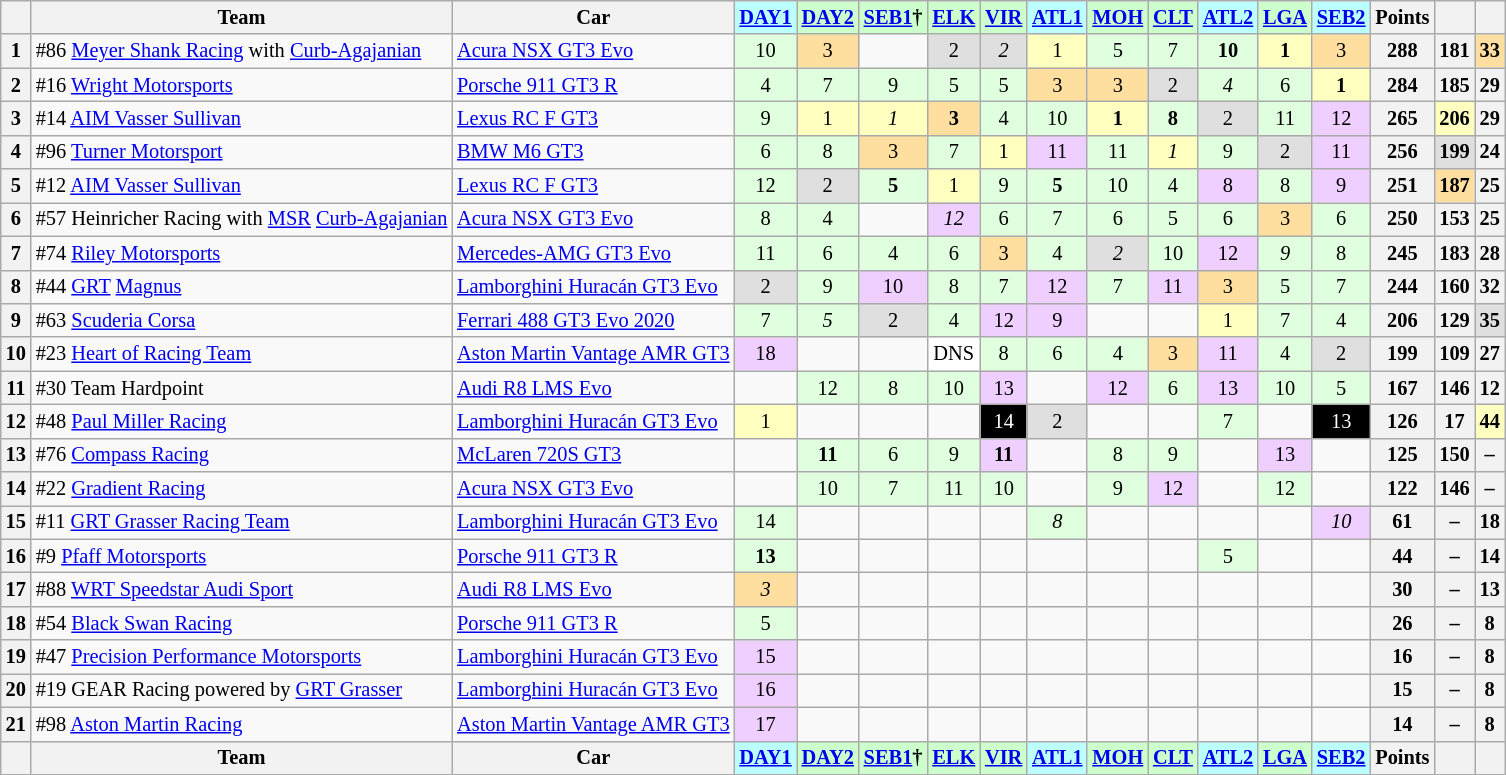<table class="wikitable" style="font-size:85%; text-align:center">
<tr style="background:#f9f9f9; vertical-align:top;">
<th valign=middle></th>
<th valign=middle>Team</th>
<th valign=middle>Car</th>
<th style="background:#bbffff;"><a href='#'>DAY1</a></th>
<th style="background:#ccffcc;"><a href='#'>DAY2</a></th>
<th style="background:#ccffcc;"><a href='#'>SEB1</a>†</th>
<th style="background:#ccffcc;"><a href='#'>ELK</a></th>
<th style="background:#ccffcc;"><a href='#'>VIR</a></th>
<th style="background:#bbffff;"><a href='#'>ATL1</a></th>
<th style="background:#ccffcc;"><a href='#'>MOH</a></th>
<th style="background:#ccffcc;"><a href='#'>CLT</a></th>
<th style="background:#bbffff;"><a href='#'>ATL2</a></th>
<th style="background:#ccffcc;"><a href='#'>LGA</a></th>
<th style="background:#bbffff;"><a href='#'>SEB2</a></th>
<th valign=middle>Points</th>
<th valign=middle></th>
<th valign=middle></th>
</tr>
<tr>
<th>1</th>
<td align=left>#86 <a href='#'>Meyer Shank Racing</a> with <a href='#'>Curb-Agajanian</a></td>
<td align=left><a href='#'>Acura NSX GT3 Evo</a></td>
<td style="background:#dfffdf;">10</td>
<td style="background:#ffdf9f;">3</td>
<td></td>
<td style="background:#dfdfdf;">2</td>
<td style="background:#dfdfdf;"><em>2</em></td>
<td style="background:#ffffbf;">1</td>
<td style="background:#dfffdf;">5</td>
<td style="background:#dfffdf;">7</td>
<td style="background:#dfffdf;"><strong>10</strong></td>
<td style="background:#ffffbf;"><strong>1</strong></td>
<td style="background:#ffdf9f;">3</td>
<th>288</th>
<th>181</th>
<th style="background:#ffdf9f;">33</th>
</tr>
<tr>
<th>2</th>
<td align=left>#16 <a href='#'>Wright Motorsports</a></td>
<td align=left><a href='#'>Porsche 911 GT3 R</a></td>
<td style="background:#dfffdf;">4</td>
<td style="background:#dfffdf;">7</td>
<td style="background:#dfffdf;">9</td>
<td style="background:#dfffdf;">5</td>
<td style="background:#dfffdf;">5</td>
<td style="background:#ffdf9f;">3</td>
<td style="background:#ffdf9f;">3</td>
<td style="background:#dfdfdf;">2</td>
<td style="background:#dfffdf;"><em>4</em></td>
<td style="background:#dfffdf;">6</td>
<td style="background:#ffffbf;"><strong>1</strong></td>
<th>284</th>
<th>185</th>
<th>29</th>
</tr>
<tr>
<th>3</th>
<td align=left>#14 <a href='#'>AIM Vasser Sullivan</a></td>
<td align=left><a href='#'>Lexus RC F GT3</a></td>
<td style="background:#dfffdf;">9</td>
<td style="background:#ffffbf;">1</td>
<td style="background:#ffffbf;"><em>1</em></td>
<td style="background:#ffdf9f;"><strong>3</strong></td>
<td style="background:#dfffdf;">4</td>
<td style="background:#dfffdf;">10</td>
<td style="background:#ffffbf;"><strong>1</strong></td>
<td style="background:#dfffdf;"><strong>8</strong></td>
<td style="background:#dfdfdf;">2</td>
<td style="background:#dfffdf;">11</td>
<td style="background:#efcfff;">12</td>
<th>265</th>
<th style="background:#ffffbf;">206</th>
<th>29</th>
</tr>
<tr>
<th>4</th>
<td align=left>#96 <a href='#'>Turner Motorsport</a></td>
<td align=left><a href='#'>BMW M6 GT3</a></td>
<td style="background:#dfffdf;">6</td>
<td style="background:#dfffdf;">8</td>
<td style="background:#ffdf9f;">3</td>
<td style="background:#dfffdf;">7</td>
<td style="background:#ffffbf;">1</td>
<td style="background:#efcfff;">11</td>
<td style="background:#dfffdf;">11</td>
<td style="background:#ffffbf;"><em>1</em></td>
<td style="background:#dfffdf;">9</td>
<td style="background:#dfdfdf;">2</td>
<td style="background:#efcfff;">11</td>
<th>256</th>
<th style="background:#dfdfdf;">199</th>
<th>24</th>
</tr>
<tr>
<th>5</th>
<td align=left>#12 <a href='#'>AIM Vasser Sullivan</a></td>
<td align=left><a href='#'>Lexus RC F GT3</a></td>
<td style="background:#dfffdf;">12</td>
<td style="background:#dfdfdf;">2</td>
<td style="background:#dfffdf;"><strong>5</strong></td>
<td style="background:#ffffbf;">1</td>
<td style="background:#dfffdf;">9</td>
<td style="background:#dfffdf;"><strong>5</strong></td>
<td style="background:#dfffdf;">10</td>
<td style="background:#dfffdf;">4</td>
<td style="background:#efcfff;">8</td>
<td style="background:#dfffdf;">8</td>
<td style="background:#efcfff;">9</td>
<th>251</th>
<th style="background:#ffdf9f;">187</th>
<th>25</th>
</tr>
<tr>
<th>6</th>
<td align=left>#57 Heinricher Racing with <a href='#'>MSR</a> <a href='#'>Curb-Agajanian</a></td>
<td align=left><a href='#'>Acura NSX GT3 Evo</a></td>
<td style="background:#dfffdf;">8</td>
<td style="background:#dfffdf;">4</td>
<td></td>
<td style="background:#efcfff;"><em>12</em></td>
<td style="background:#dfffdf;">6</td>
<td style="background:#dfffdf;">7</td>
<td style="background:#dfffdf;">6</td>
<td style="background:#dfffdf;">5</td>
<td style="background:#dfffdf;">6</td>
<td style="background:#ffdf9f;">3</td>
<td style="background:#dfffdf;">6</td>
<th>250</th>
<th>153</th>
<th>25</th>
</tr>
<tr>
<th>7</th>
<td align=left>#74 <a href='#'>Riley Motorsports</a></td>
<td align=left><a href='#'>Mercedes-AMG GT3 Evo</a></td>
<td style="background:#dfffdf;">11</td>
<td style="background:#dfffdf;">6</td>
<td style="background:#dfffdf;">4</td>
<td style="background:#dfffdf;">6</td>
<td style="background:#ffdf9f;">3</td>
<td style="background:#dfffdf;">4</td>
<td style="background:#dfdfdf;"><em>2</em></td>
<td style="background:#dfffdf;">10</td>
<td style="background:#efcfff;">12</td>
<td style="background:#dfffdf;"><em>9</em></td>
<td style="background:#dfffdf;">8</td>
<th>245</th>
<th>183</th>
<th>28</th>
</tr>
<tr>
<th>8</th>
<td align=left>#44 <a href='#'>GRT</a> <a href='#'>Magnus</a></td>
<td align=left><a href='#'>Lamborghini Huracán GT3 Evo</a></td>
<td style="background:#dfdfdf;">2</td>
<td style="background:#dfffdf;">9</td>
<td style="background:#efcfff;">10</td>
<td style="background:#dfffdf;">8</td>
<td style="background:#dfffdf;">7</td>
<td style="background:#efcfff;">12</td>
<td style="background:#dfffdf;">7</td>
<td style="background:#efcfff;">11</td>
<td style="background:#ffdf9f;">3</td>
<td style="background:#dfffdf;">5</td>
<td style="background:#dfffdf;">7</td>
<th>244</th>
<th>160</th>
<th>32</th>
</tr>
<tr>
<th>9</th>
<td align=left>#63 <a href='#'>Scuderia Corsa</a></td>
<td align=left><a href='#'>Ferrari 488 GT3 Evo 2020</a></td>
<td style="background:#dfffdf;">7</td>
<td style="background:#dfffdf;"><em>5</em></td>
<td style="background:#dfdfdf;">2</td>
<td style="background:#dfffdf;">4</td>
<td style="background:#efcfff;">12</td>
<td style="background:#efcfff;">9</td>
<td></td>
<td></td>
<td style="background:#ffffbf;">1</td>
<td style="background:#dfffdf;">7</td>
<td style="background:#dfffdf;">4</td>
<th>206</th>
<th>129</th>
<th style="background:#dfdfdf;">35</th>
</tr>
<tr>
<th>10</th>
<td align=left>#23 <a href='#'>Heart of Racing Team</a></td>
<td align=left><a href='#'>Aston Martin Vantage AMR GT3</a></td>
<td style="background:#efcfff;">18</td>
<td></td>
<td></td>
<td style="background:#ffffff;">DNS</td>
<td style="background:#dfffdf;">8</td>
<td style="background:#dfffdf;">6</td>
<td style="background:#dfffdf;">4</td>
<td style="background:#ffdf9f;">3</td>
<td style="background:#efcfff;">11</td>
<td style="background:#dfffdf;">4</td>
<td style="background:#dfdfdf;">2</td>
<th>199</th>
<th>109</th>
<th>27</th>
</tr>
<tr>
<th>11</th>
<td align=left>#30 Team Hardpoint</td>
<td align=left><a href='#'>Audi R8 LMS Evo</a></td>
<td></td>
<td style="background:#dfffdf;">12</td>
<td style="background:#dfffdf;">8</td>
<td style="background:#dfffdf;">10</td>
<td style="background:#efcfff;">13</td>
<td></td>
<td style="background:#efcfff;">12</td>
<td style="background:#dfffdf;">6</td>
<td style="background:#efcfff;">13</td>
<td style="background:#dfffdf;">10</td>
<td style="background:#dfffdf;">5</td>
<th>167</th>
<th>146</th>
<th>12</th>
</tr>
<tr>
<th>12</th>
<td align=left>#48 <a href='#'>Paul Miller Racing</a></td>
<td align=left><a href='#'>Lamborghini Huracán GT3 Evo</a></td>
<td style="background:#ffffbf;">1</td>
<td></td>
<td></td>
<td></td>
<td style="background:#000000; color:#ffffff;">14</td>
<td style="background:#dfdfdf;">2</td>
<td></td>
<td></td>
<td style="background:#dfffdf;">7</td>
<td></td>
<td style="background:#000000; color:#ffffff;">13</td>
<th>126</th>
<th>17</th>
<th style="background:#ffffbf;">44</th>
</tr>
<tr>
<th>13</th>
<td align=left>#76 <a href='#'>Compass Racing</a></td>
<td align=left><a href='#'>McLaren 720S GT3</a></td>
<td></td>
<td style="background:#dfffdf;"><strong>11</strong></td>
<td style="background:#dfffdf;">6</td>
<td style="background:#dfffdf;">9</td>
<td style="background:#efcfff;"><strong>11</strong></td>
<td></td>
<td style="background:#dfffdf;">8</td>
<td style="background:#dfffdf;">9</td>
<td></td>
<td style="background:#efcfff;">13</td>
<td></td>
<th>125</th>
<th>150</th>
<th>–</th>
</tr>
<tr>
<th>14</th>
<td align=left>#22 <a href='#'>Gradient Racing</a></td>
<td align=left><a href='#'>Acura NSX GT3 Evo</a></td>
<td></td>
<td style="background:#dfffdf;">10</td>
<td style="background:#dfffdf;">7</td>
<td style="background:#dfffdf;">11</td>
<td style="background:#dfffdf;">10</td>
<td></td>
<td style="background:#dfffdf;">9</td>
<td style="background:#efcfff;">12</td>
<td></td>
<td style="background:#dfffdf;">12</td>
<td></td>
<th>122</th>
<th>146</th>
<th>–</th>
</tr>
<tr>
<th>15</th>
<td align=left>#11 <a href='#'>GRT Grasser Racing Team</a></td>
<td align=left><a href='#'>Lamborghini Huracán GT3 Evo</a></td>
<td style="background:#dfffdf;">14</td>
<td></td>
<td></td>
<td></td>
<td></td>
<td style="background:#dfffdf;"><em>8</em></td>
<td></td>
<td></td>
<td></td>
<td></td>
<td style="background:#efcfff;"><em>10</em></td>
<th>61</th>
<th>–</th>
<th>18</th>
</tr>
<tr>
<th>16</th>
<td align=left>#9 <a href='#'>Pfaff Motorsports</a></td>
<td align=left><a href='#'>Porsche 911 GT3 R</a></td>
<td style="background:#dfffdf;"><strong>13</strong></td>
<td></td>
<td></td>
<td></td>
<td></td>
<td></td>
<td></td>
<td></td>
<td style="background:#dfffdf;">5</td>
<td></td>
<td></td>
<th>44</th>
<th>–</th>
<th>14</th>
</tr>
<tr>
<th>17</th>
<td align=left>#88 <a href='#'>WRT Speedstar Audi Sport</a></td>
<td align=left><a href='#'>Audi R8 LMS Evo</a></td>
<td style="background:#ffdf9f;"><em>3</em></td>
<td></td>
<td></td>
<td></td>
<td></td>
<td></td>
<td></td>
<td></td>
<td></td>
<td></td>
<td></td>
<th>30</th>
<th>–</th>
<th>13</th>
</tr>
<tr>
<th>18</th>
<td align=left>#54 <a href='#'>Black Swan Racing</a></td>
<td align=left><a href='#'>Porsche 911 GT3 R</a></td>
<td style="background:#dfffdf;">5</td>
<td></td>
<td></td>
<td></td>
<td></td>
<td></td>
<td></td>
<td></td>
<td></td>
<td></td>
<td></td>
<th>26</th>
<th>–</th>
<th>8</th>
</tr>
<tr>
<th>19</th>
<td align=left>#47 <a href='#'>Precision Performance Motorsports</a></td>
<td align=left><a href='#'>Lamborghini Huracán GT3 Evo</a></td>
<td style="background:#efcfff;">15</td>
<td></td>
<td></td>
<td></td>
<td></td>
<td></td>
<td></td>
<td></td>
<td></td>
<td></td>
<td></td>
<th>16</th>
<th>–</th>
<th>8</th>
</tr>
<tr>
<th>20</th>
<td align=left>#19 GEAR Racing powered by <a href='#'>GRT Grasser</a></td>
<td align=left><a href='#'>Lamborghini Huracán GT3 Evo</a></td>
<td style="background:#efcfff;">16</td>
<td></td>
<td></td>
<td></td>
<td></td>
<td></td>
<td></td>
<td></td>
<td></td>
<td></td>
<td></td>
<th>15</th>
<th>–</th>
<th>8</th>
</tr>
<tr>
<th>21</th>
<td align=left>#98 <a href='#'>Aston Martin Racing</a></td>
<td align=left><a href='#'>Aston Martin Vantage AMR GT3</a></td>
<td style="background:#efcfff;">17</td>
<td></td>
<td></td>
<td></td>
<td></td>
<td></td>
<td></td>
<td></td>
<td></td>
<td></td>
<td></td>
<th>14</th>
<th>–</th>
<th>8</th>
</tr>
<tr valign="top">
<th valign=middle></th>
<th valign=middle>Team</th>
<th valign=middle>Car</th>
<th style="background:#bbffff;"><a href='#'>DAY1</a></th>
<th style="background:#ccffcc;"><a href='#'>DAY2</a></th>
<th style="background:#ccffcc;"><a href='#'>SEB1</a>†</th>
<th style="background:#ccffcc;"><a href='#'>ELK</a></th>
<th style="background:#ccffcc;"><a href='#'>VIR</a></th>
<th style="background:#bbffff;"><a href='#'>ATL1</a></th>
<th style="background:#ccffcc;"><a href='#'>MOH</a></th>
<th style="background:#ccffcc;"><a href='#'>CLT</a></th>
<th style="background:#bbffff;"><a href='#'>ATL2</a></th>
<th style="background:#ccffcc;"><a href='#'>LGA</a></th>
<th style="background:#bbffff;"><a href='#'>SEB2</a></th>
<th valign=middle>Points</th>
<th valign=middle></th>
<th valign=middle></th>
</tr>
</table>
